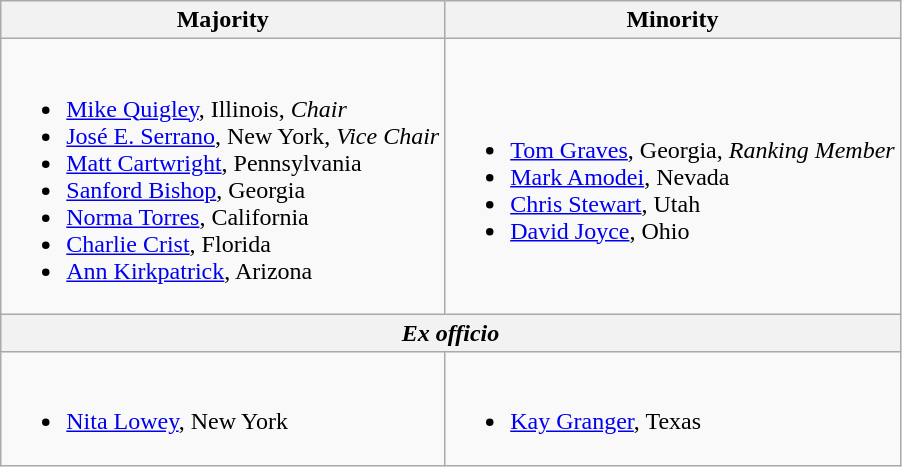<table class=wikitable>
<tr>
<th>Majority</th>
<th>Minority</th>
</tr>
<tr>
<td><br><ul><li><a href='#'>Mike Quigley</a>, Illinois, <em>Chair</em></li><li><a href='#'>José E. Serrano</a>, New York, <em>Vice Chair</em></li><li><a href='#'>Matt Cartwright</a>, Pennsylvania</li><li><a href='#'>Sanford Bishop</a>, Georgia</li><li><a href='#'>Norma Torres</a>, California</li><li><a href='#'>Charlie Crist</a>, Florida</li><li><a href='#'>Ann Kirkpatrick</a>, Arizona</li></ul></td>
<td><br><ul><li><a href='#'>Tom Graves</a>, Georgia, <em>Ranking Member</em></li><li><a href='#'>Mark Amodei</a>, Nevada</li><li><a href='#'>Chris Stewart</a>, Utah</li><li><a href='#'>David Joyce</a>, Ohio</li></ul></td>
</tr>
<tr>
<th colspan=2><em>Ex officio</em></th>
</tr>
<tr>
<td><br><ul><li><a href='#'>Nita Lowey</a>, New York</li></ul></td>
<td><br><ul><li><a href='#'>Kay Granger</a>, Texas</li></ul></td>
</tr>
</table>
